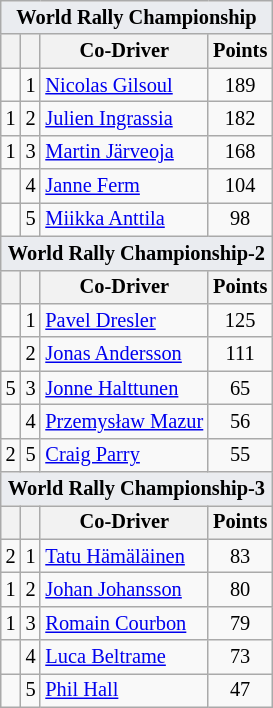<table class="wikitable" style="font-size: 85%;">
<tr>
<td style="background-color:#EAECF0;text-align:center" colspan="4"><strong>World Rally Championship</strong></td>
</tr>
<tr>
<th></th>
<th align="center"></th>
<th align="center">Co-Driver</th>
<th align="center">Points</th>
</tr>
<tr>
<td align="left"></td>
<td align="center">1</td>
<td> <a href='#'>Nicolas Gilsoul</a></td>
<td align="center">189</td>
</tr>
<tr>
<td align="left"> 1</td>
<td align="center">2</td>
<td> <a href='#'>Julien Ingrassia</a></td>
<td align="center">182</td>
</tr>
<tr>
<td align="left"> 1</td>
<td align="center">3</td>
<td> <a href='#'>Martin Järveoja</a></td>
<td align="center">168</td>
</tr>
<tr>
<td align="left"></td>
<td align="center">4</td>
<td> <a href='#'>Janne Ferm</a></td>
<td align="center">104</td>
</tr>
<tr>
<td align="left"></td>
<td align="center">5</td>
<td> <a href='#'>Miikka Anttila</a></td>
<td align="center">98</td>
</tr>
<tr>
<td style="background-color:#EAECF0;text-align:center" colspan="4"><strong>World Rally Championship-2</strong></td>
</tr>
<tr>
<th></th>
<th align="center"></th>
<th align="center">Co-Driver</th>
<th align="center">Points</th>
</tr>
<tr>
<td align="left"></td>
<td align="center">1</td>
<td> <a href='#'>Pavel Dresler</a></td>
<td align="center">125</td>
</tr>
<tr>
<td align="left"></td>
<td align="center">2</td>
<td> <a href='#'>Jonas Andersson</a></td>
<td align="center">111</td>
</tr>
<tr>
<td align="left"> 5</td>
<td align="center">3</td>
<td> <a href='#'>Jonne Halttunen</a></td>
<td align="center">65</td>
</tr>
<tr>
<td align="left"></td>
<td align="center">4</td>
<td nowrap> <a href='#'>Przemysław Mazur</a></td>
<td align="center">56</td>
</tr>
<tr>
<td align="left"> 2</td>
<td align="center">5</td>
<td> <a href='#'>Craig Parry</a></td>
<td align="center">55</td>
</tr>
<tr>
<td style="background-color:#EAECF0;text-align:center" colspan="4"><strong>World Rally Championship-3</strong></td>
</tr>
<tr>
<th></th>
<th align="center"></th>
<th align="center">Co-Driver</th>
<th align="center">Points</th>
</tr>
<tr>
<td align="left"> 2</td>
<td align="center">1</td>
<td> <a href='#'>Tatu Hämäläinen</a></td>
<td align="center">83</td>
</tr>
<tr>
<td align="left"> 1</td>
<td align="center">2</td>
<td> <a href='#'>Johan Johansson</a></td>
<td align="center">80</td>
</tr>
<tr>
<td align="left"> 1</td>
<td align="center">3</td>
<td> <a href='#'>Romain Courbon</a></td>
<td align="center">79</td>
</tr>
<tr>
<td align="left"></td>
<td align="center">4</td>
<td> <a href='#'>Luca Beltrame</a></td>
<td align="center">73</td>
</tr>
<tr>
<td align="left"></td>
<td align="center">5</td>
<td> <a href='#'>Phil Hall</a></td>
<td align="center">47</td>
</tr>
</table>
